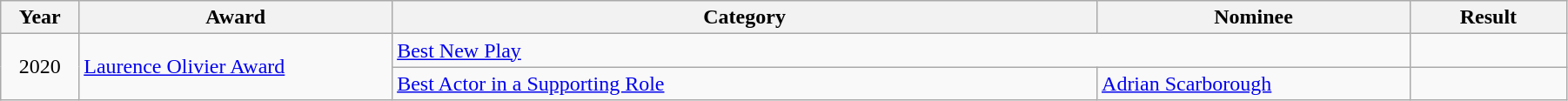<table class="wikitable" width="95%">
<tr>
<th width="5%">Year</th>
<th width="20%">Award</th>
<th width="45%">Category</th>
<th width="20%">Nominee</th>
<th width="10%">Result</th>
</tr>
<tr>
<td rowspan="2" style="text-align: center;">2020</td>
<td rowspan="2"><a href='#'>Laurence Olivier Award</a></td>
<td colspan="2"><a href='#'>Best New Play</a></td>
<td></td>
</tr>
<tr>
<td><a href='#'>Best Actor in a Supporting Role</a></td>
<td><a href='#'>Adrian Scarborough</a></td>
<td></td>
</tr>
</table>
